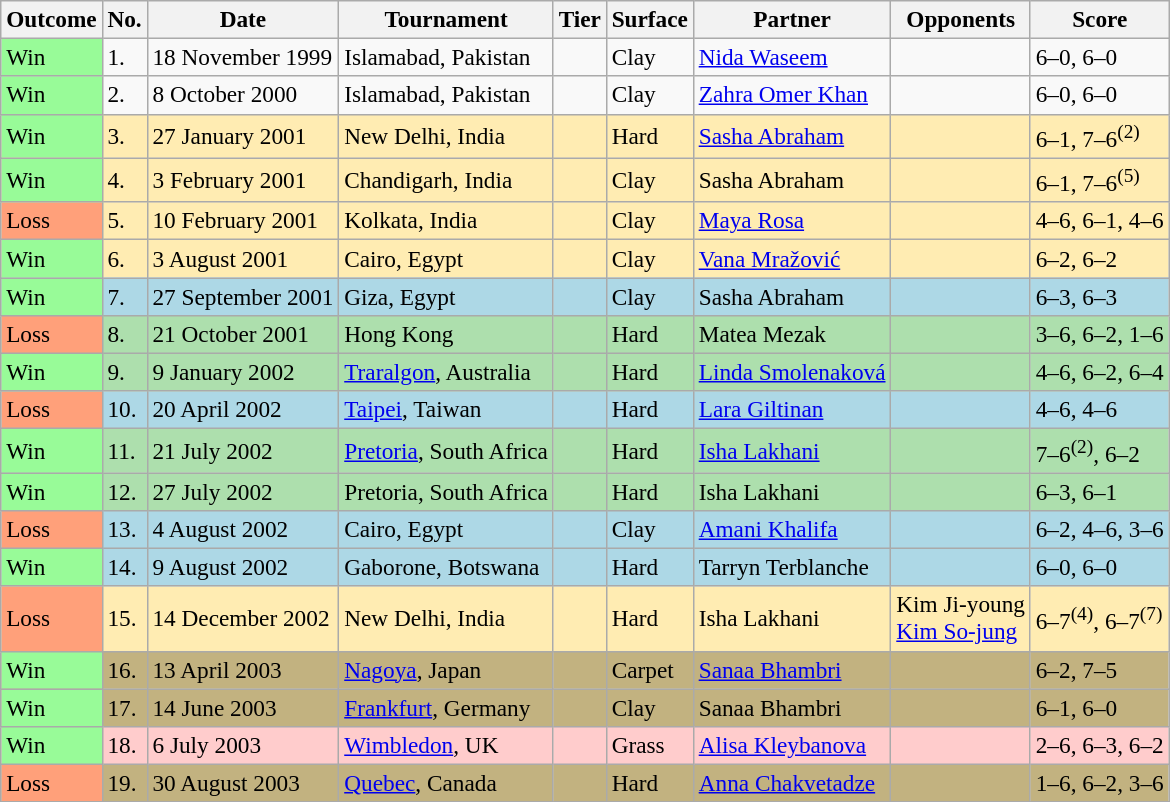<table class="sortable wikitable" style="font-size:97%;">
<tr>
<th>Outcome</th>
<th>No.</th>
<th>Date</th>
<th>Tournament</th>
<th>Tier</th>
<th>Surface</th>
<th>Partner</th>
<th>Opponents</th>
<th class="unsortable">Score</th>
</tr>
<tr>
<td bgcolor="98FB98">Win</td>
<td>1.</td>
<td>18 November 1999</td>
<td>Islamabad, Pakistan</td>
<td></td>
<td>Clay</td>
<td> <a href='#'>Nida Waseem</a></td>
<td></td>
<td>6–0, 6–0</td>
</tr>
<tr>
<td bgcolor="98FB98">Win</td>
<td>2.</td>
<td>8 October 2000</td>
<td>Islamabad, Pakistan</td>
<td></td>
<td>Clay</td>
<td> <a href='#'>Zahra Omer Khan</a></td>
<td></td>
<td>6–0, 6–0</td>
</tr>
<tr bgcolor=#ffecb2>
<td bgcolor="98FB98">Win</td>
<td>3.</td>
<td>27 January 2001</td>
<td>New Delhi, India</td>
<td></td>
<td>Hard</td>
<td> <a href='#'>Sasha Abraham</a></td>
<td></td>
<td>6–1, 7–6<sup>(2)</sup></td>
</tr>
<tr bgcolor=#ffecb2>
<td bgcolor="98FB98">Win</td>
<td>4.</td>
<td>3 February 2001</td>
<td>Chandigarh, India</td>
<td></td>
<td>Clay</td>
<td> Sasha Abraham</td>
<td></td>
<td>6–1, 7–6<sup>(5)</sup></td>
</tr>
<tr bgcolor=#ffecb2>
<td style="background:#ffa07a;">Loss</td>
<td>5.</td>
<td>10 February 2001</td>
<td>Kolkata, India</td>
<td></td>
<td>Clay</td>
<td> <a href='#'>Maya Rosa</a></td>
<td></td>
<td>4–6, 6–1, 4–6</td>
</tr>
<tr bgcolor=#ffecb2>
<td bgcolor="98FB98">Win</td>
<td>6.</td>
<td>3 August 2001</td>
<td>Cairo, Egypt</td>
<td></td>
<td>Clay</td>
<td> <a href='#'>Vana Mražović</a></td>
<td></td>
<td>6–2, 6–2</td>
</tr>
<tr bgcolor="lightblue">
<td bgcolor="98FB98">Win</td>
<td>7.</td>
<td>27 September 2001</td>
<td>Giza, Egypt</td>
<td></td>
<td>Clay</td>
<td> Sasha Abraham</td>
<td></td>
<td>6–3, 6–3</td>
</tr>
<tr bgcolor="#ADDFAD">
<td style="background:#ffa07a;">Loss</td>
<td>8.</td>
<td>21 October 2001</td>
<td>Hong Kong</td>
<td></td>
<td>Hard</td>
<td> Matea Mezak</td>
<td></td>
<td>3–6, 6–2, 1–6</td>
</tr>
<tr bgcolor="#ADDFAD">
<td bgcolor="98FB98">Win</td>
<td>9.</td>
<td>9 January 2002</td>
<td><a href='#'>Traralgon</a>, Australia</td>
<td></td>
<td>Hard</td>
<td> <a href='#'>Linda Smolenaková</a></td>
<td></td>
<td>4–6, 6–2, 6–4</td>
</tr>
<tr bgcolor="lightblue">
<td style="background:#ffa07a;">Loss</td>
<td>10.</td>
<td>20 April 2002</td>
<td><a href='#'>Taipei</a>, Taiwan</td>
<td></td>
<td>Hard</td>
<td> <a href='#'>Lara Giltinan</a></td>
<td></td>
<td>4–6, 4–6</td>
</tr>
<tr bgcolor="#ADDFAD">
<td bgcolor="98FB98">Win</td>
<td>11.</td>
<td>21 July 2002</td>
<td><a href='#'>Pretoria</a>, South Africa</td>
<td></td>
<td>Hard</td>
<td> <a href='#'>Isha Lakhani</a></td>
<td></td>
<td>7–6<sup>(2)</sup>, 6–2</td>
</tr>
<tr bgcolor="#ADDFAD">
<td bgcolor="98FB98">Win</td>
<td>12.</td>
<td>27 July 2002</td>
<td>Pretoria, South Africa</td>
<td></td>
<td>Hard</td>
<td> Isha Lakhani</td>
<td></td>
<td>6–3, 6–1</td>
</tr>
<tr bgcolor="lightblue">
<td style="background:#ffa07a;">Loss</td>
<td>13.</td>
<td>4 August 2002</td>
<td>Cairo, Egypt</td>
<td></td>
<td>Clay</td>
<td> <a href='#'>Amani Khalifa</a></td>
<td></td>
<td>6–2, 4–6, 3–6</td>
</tr>
<tr bgcolor="lightblue">
<td bgcolor="98FB98">Win</td>
<td>14.</td>
<td>9 August 2002</td>
<td>Gaborone, Botswana</td>
<td></td>
<td>Hard</td>
<td> Tarryn Terblanche</td>
<td></td>
<td>6–0, 6–0</td>
</tr>
<tr bgcolor=#ffecb2>
<td style="background:#ffa07a;">Loss</td>
<td>15.</td>
<td>14 December 2002</td>
<td>New Delhi, India</td>
<td></td>
<td>Hard</td>
<td> Isha Lakhani</td>
<td> Kim Ji-young<br> <a href='#'>Kim So-jung</a></td>
<td>6–7<sup>(4)</sup>, 6–7<sup>(7)</sup></td>
</tr>
<tr bgcolor=#C2B280>
<td bgcolor="98FB98">Win</td>
<td>16.</td>
<td>13 April 2003</td>
<td><a href='#'>Nagoya</a>, Japan</td>
<td></td>
<td>Carpet</td>
<td> <a href='#'>Sanaa Bhambri</a></td>
<td></td>
<td>6–2, 7–5</td>
</tr>
<tr bgcolor=#C2B280>
<td bgcolor="98FB98">Win</td>
<td>17.</td>
<td>14 June 2003</td>
<td><a href='#'>Frankfurt</a>, Germany</td>
<td></td>
<td>Clay</td>
<td> Sanaa Bhambri</td>
<td></td>
<td>6–1, 6–0</td>
</tr>
<tr bgcolor=#ffcccc>
<td bgcolor="98FB98">Win</td>
<td>18.</td>
<td>6 July 2003</td>
<td><a href='#'>Wimbledon</a>, UK</td>
<td></td>
<td>Grass</td>
<td> <a href='#'>Alisa Kleybanova</a></td>
<td></td>
<td>2–6, 6–3, 6–2</td>
</tr>
<tr bgcolor=#C2B280>
<td style="background:#ffa07a;">Loss</td>
<td>19.</td>
<td>30 August 2003</td>
<td><a href='#'>Quebec</a>, Canada</td>
<td></td>
<td>Hard</td>
<td> <a href='#'>Anna Chakvetadze</a></td>
<td></td>
<td>1–6, 6–2, 3–6</td>
</tr>
</table>
